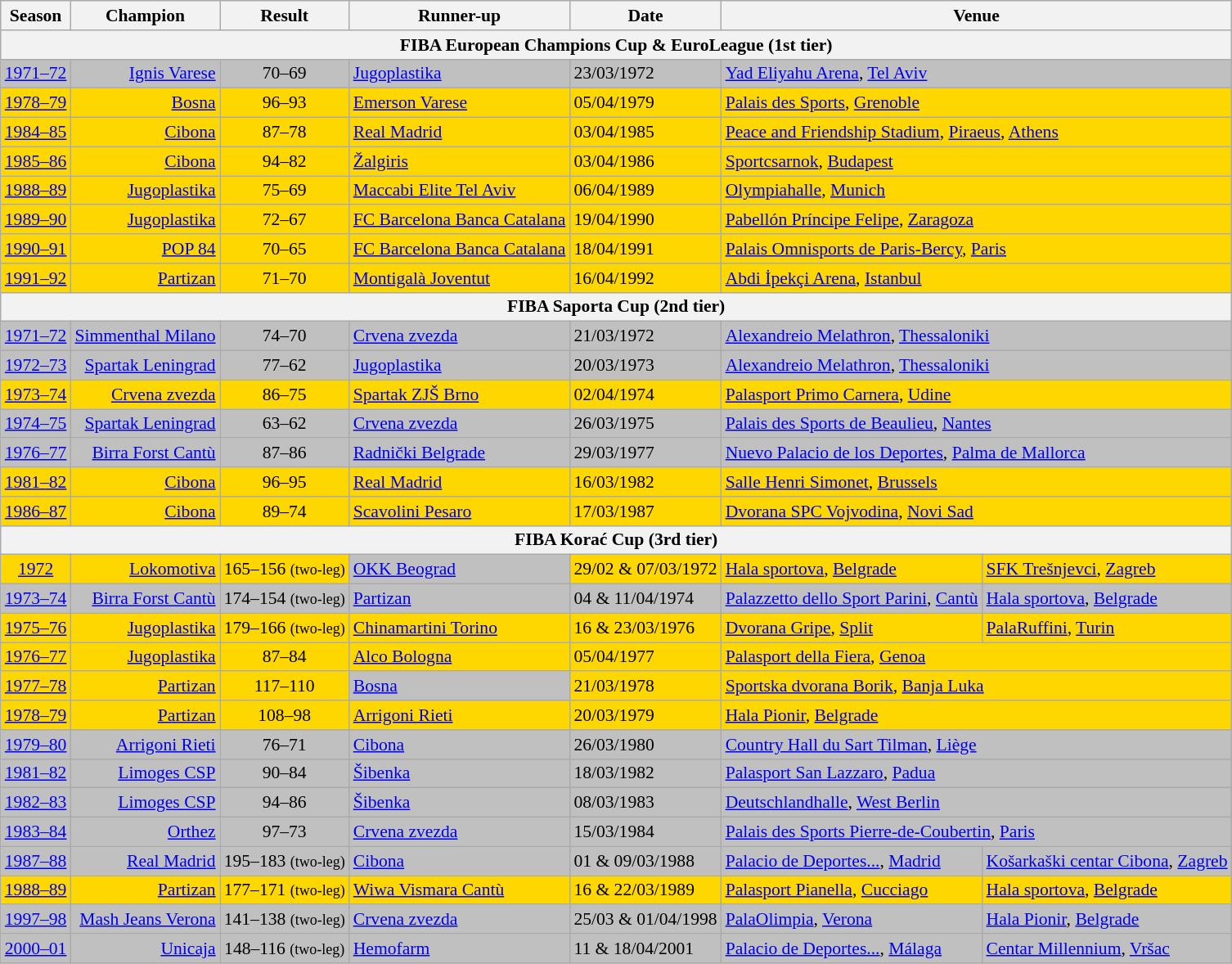<table class="wikitable" style="font-size:90%">
<tr>
<th>Season</th>
<th>Champion</th>
<th>Result</th>
<th>Runner-up</th>
<th>Date</th>
<th colspan=2>Venue</th>
</tr>
<tr>
<th colspan=7>FIBA European Champions Cup & EuroLeague (1st tier)</th>
</tr>
<tr bgcolor=silver>
<td style="text-align:center;"><a href='#'>1971–72</a></td>
<td align=right><a href='#'>Ignis Varese</a> </td>
<td align=center>70–69</td>
<td> <a href='#'>Jugoplastika</a></td>
<td>23/03/1972</td>
<td colspan=2><a href='#'>Yad Eliyahu Arena</a>, <a href='#'>Tel Aviv</a></td>
</tr>
<tr bgcolor=gold>
<td style="text-align:center;"><a href='#'>1978–79</a></td>
<td align=right><a href='#'>Bosna</a> </td>
<td align=center>96–93</td>
<td> <a href='#'>Emerson Varese</a></td>
<td>05/04/1979</td>
<td colspan=2><a href='#'>Palais des Sports</a>, <a href='#'>Grenoble</a></td>
</tr>
<tr bgcolor=gold>
<td style="text-align:center;"><a href='#'>1984–85</a></td>
<td align=right><a href='#'>Cibona</a> </td>
<td align=center>87–78</td>
<td> <a href='#'>Real Madrid</a></td>
<td>03/04/1985</td>
<td colspan=2><a href='#'>Peace and Friendship Stadium</a>, <a href='#'>Piraeus</a>, <a href='#'>Athens</a></td>
</tr>
<tr bgcolor=gold>
<td style="text-align:center;"><a href='#'>1985–86</a></td>
<td align=right><a href='#'>Cibona</a> </td>
<td align=center>94–82</td>
<td> <a href='#'>Žalgiris</a></td>
<td>03/04/1986</td>
<td colspan=2><a href='#'>Sportcsarnok</a>, <a href='#'>Budapest</a></td>
</tr>
<tr bgcolor=gold>
<td style="text-align:center;"><a href='#'>1988–89</a></td>
<td align=right><a href='#'>Jugoplastika</a> </td>
<td align=center>75–69</td>
<td> <a href='#'>Maccabi Elite Tel Aviv</a></td>
<td>06/04/1989</td>
<td colspan=2><a href='#'>Olympiahalle</a>, <a href='#'>Munich</a></td>
</tr>
<tr bgcolor=gold>
<td style="text-align:center;"><a href='#'>1989–90</a></td>
<td align=right><a href='#'>Jugoplastika</a> </td>
<td align=center>72–67</td>
<td> <a href='#'>FC Barcelona Banca Catalana</a></td>
<td>19/04/1990</td>
<td colspan=2><a href='#'>Pabellón Príncipe Felipe</a>, <a href='#'>Zaragoza</a></td>
</tr>
<tr bgcolor=gold>
<td style="text-align:center;"><a href='#'>1990–91</a></td>
<td align=right><a href='#'>POP 84</a> </td>
<td align=center>70–65</td>
<td> <a href='#'>FC Barcelona Banca Catalana</a></td>
<td>18/04/1991</td>
<td colspan=2><a href='#'>Palais Omnisports de Paris-Bercy</a>, <a href='#'>Paris</a></td>
</tr>
<tr bgcolor=gold>
<td style="text-align:center;"><a href='#'>1991–92</a></td>
<td align=right><a href='#'>Partizan</a> </td>
<td align=center>71–70</td>
<td> <a href='#'>Montigalà Joventut</a></td>
<td>16/04/1992</td>
<td colspan=2><a href='#'>Abdi İpekçi Arena</a>, <a href='#'>Istanbul</a></td>
</tr>
<tr>
<th colspan=7>FIBA Saporta Cup (2nd tier)</th>
</tr>
<tr bgcolor=silver>
<td style="text-align:center;"><a href='#'>1971–72</a></td>
<td align=right><a href='#'>Simmenthal Milano</a> </td>
<td align=center>74–70</td>
<td> <a href='#'>Crvena zvezda</a></td>
<td>21/03/1972</td>
<td colspan=2><a href='#'>Alexandreio Melathron</a>, <a href='#'>Thessaloniki</a></td>
</tr>
<tr bgcolor=silver>
<td style="text-align:center;"><a href='#'>1972–73</a></td>
<td align=right><a href='#'>Spartak Leningrad</a> </td>
<td align=center>77–62</td>
<td> <a href='#'>Jugoplastika</a></td>
<td>20/03/1973</td>
<td colspan=2><a href='#'>Alexandreio Melathron</a>, <a href='#'>Thessaloniki</a></td>
</tr>
<tr bgcolor=gold>
<td style="text-align:center;"><a href='#'>1973–74</a></td>
<td align=right><a href='#'>Crvena zvezda</a> </td>
<td align=center>86–75</td>
<td> <a href='#'>Spartak ZJŠ Brno</a></td>
<td>02/04/1974</td>
<td colspan=2><a href='#'>Palasport Primo Carnera</a>, <a href='#'>Udine</a></td>
</tr>
<tr bgcolor=silver>
<td style="text-align:center;"><a href='#'>1974–75</a></td>
<td align=right><a href='#'>Spartak Leningrad</a> </td>
<td align=center>63–62</td>
<td> <a href='#'>Crvena zvezda</a></td>
<td>26/03/1975</td>
<td colspan=2><a href='#'>Palais des Sports de Beaulieu</a>, <a href='#'>Nantes</a></td>
</tr>
<tr bgcolor=silver>
<td style="text-align:center;"><a href='#'>1976–77</a></td>
<td align=right><a href='#'>Birra Forst Cantù</a> </td>
<td align=center>87–86</td>
<td> <a href='#'>Radnički Belgrade</a></td>
<td>29/03/1977</td>
<td colspan=2><a href='#'>Nuevo Palacio de los Deportes</a>, <a href='#'>Palma de Mallorca</a></td>
</tr>
<tr bgcolor=gold>
<td style="text-align:center;"><a href='#'>1981–82</a></td>
<td align=right><a href='#'>Cibona</a> </td>
<td align=center>96–95</td>
<td> <a href='#'>Real Madrid</a></td>
<td>16/03/1982</td>
<td colspan=2><a href='#'>Salle Henri Simonet</a>, <a href='#'>Brussels</a></td>
</tr>
<tr bgcolor=gold>
<td style="text-align:center;"><a href='#'>1986–87</a></td>
<td align=right><a href='#'>Cibona</a> </td>
<td align=center>89–74</td>
<td> <a href='#'>Scavolini Pesaro</a></td>
<td>17/03/1987</td>
<td colspan=2><a href='#'>Dvorana SPC Vojvodina</a>, <a href='#'>Novi Sad</a></td>
</tr>
<tr>
<th colspan=7>FIBA Korać Cup (3rd tier)</th>
</tr>
<tr bgcolor=gold>
<td style="text-align:center;"><a href='#'>1972</a></td>
<td align=right><a href='#'>Lokomotiva</a> </td>
<td align=center>165–156 <small>(two-leg)</small></td>
<td bgcolor=silver> <a href='#'>OKK Beograd</a></td>
<td>29/02 & 07/03/1972</td>
<td><a href='#'>Hala sportova</a>, <a href='#'>Belgrade</a></td>
<td><a href='#'>SFK Trešnjevci</a>, <a href='#'>Zagreb</a></td>
</tr>
<tr bgcolor=silver>
<td style="text-align:center;"><a href='#'>1973–74</a></td>
<td align=right><a href='#'>Birra Forst Cantù</a> </td>
<td align=center>174–154 <small>(two-leg)</small></td>
<td> <a href='#'>Partizan</a></td>
<td>04 & 11/04/1974</td>
<td><a href='#'>Palazzetto dello Sport Parini</a>, <a href='#'>Cantù</a></td>
<td><a href='#'>Hala sportova</a>, <a href='#'>Belgrade</a></td>
</tr>
<tr bgcolor=gold>
<td style="text-align:center;"><a href='#'>1975–76</a></td>
<td align=right><a href='#'>Jugoplastika</a> </td>
<td align=center>179–166 <small>(two-leg)</small></td>
<td> <a href='#'>Chinamartini Torino</a></td>
<td>16 & 23/03/1976</td>
<td><a href='#'>Dvorana Gripe</a>, <a href='#'>Split</a></td>
<td><a href='#'>PalaRuffini</a>, <a href='#'>Turin</a></td>
</tr>
<tr bgcolor=gold>
<td style="text-align:center;"><a href='#'>1976–77</a></td>
<td align=right><a href='#'>Jugoplastika</a> </td>
<td align=center>87–84</td>
<td> <a href='#'>Alco Bologna</a></td>
<td>05/04/1977</td>
<td colspan=2><a href='#'>Palasport della Fiera</a>, <a href='#'>Genoa</a></td>
</tr>
<tr bgcolor=gold>
<td style="text-align:center;"><a href='#'>1977–78</a></td>
<td align=right><a href='#'>Partizan</a> </td>
<td align=center>117–110</td>
<td bgcolor=silver> <a href='#'>Bosna</a></td>
<td>21/03/1978</td>
<td colspan=2><a href='#'>Sportska dvorana Borik</a>, <a href='#'>Banja Luka</a></td>
</tr>
<tr bgcolor=gold>
<td style="text-align:center;"><a href='#'>1978–79</a></td>
<td align=right><a href='#'>Partizan</a> </td>
<td align=center>108–98</td>
<td> <a href='#'>Arrigoni Rieti</a></td>
<td>20/03/1979</td>
<td colspan=2><a href='#'>Hala Pionir</a>, <a href='#'>Belgrade</a></td>
</tr>
<tr bgcolor=silver>
<td style="text-align:center;"><a href='#'>1979–80</a></td>
<td align=right><a href='#'>Arrigoni Rieti</a> </td>
<td align=center>76–71</td>
<td> <a href='#'>Cibona</a></td>
<td>26/03/1980</td>
<td colspan=2><a href='#'>Country Hall du Sart Tilman</a>, <a href='#'>Liège</a></td>
</tr>
<tr bgcolor=silver>
<td style="text-align:center;"><a href='#'>1981–82</a></td>
<td align=right><a href='#'>Limoges CSP</a> </td>
<td align=center>90–84</td>
<td> <a href='#'>Šibenka</a></td>
<td>18/03/1982</td>
<td colspan=2><a href='#'>Palasport San Lazzaro</a>, <a href='#'>Padua</a></td>
</tr>
<tr bgcolor=silver>
<td style="text-align:center;"><a href='#'>1982–83</a></td>
<td align=right><a href='#'>Limoges CSP</a> </td>
<td align=center>94–86</td>
<td> <a href='#'>Šibenka</a></td>
<td>08/03/1983</td>
<td colspan=2><a href='#'>Deutschlandhalle</a>, <a href='#'>West Berlin</a></td>
</tr>
<tr bgcolor=silver>
<td style="text-align:center;"><a href='#'>1983–84</a></td>
<td align=right><a href='#'>Orthez</a> </td>
<td align=center>97–73</td>
<td> <a href='#'>Crvena zvezda</a></td>
<td>15/03/1984</td>
<td colspan=2><a href='#'>Palais des Sports Pierre-de-Coubertin</a>, <a href='#'>Paris</a></td>
</tr>
<tr bgcolor=silver>
<td style="text-align:center;"><a href='#'>1987–88</a></td>
<td align=right><a href='#'>Real Madrid</a> </td>
<td align=center>195–183 <small>(two-leg)</small></td>
<td> <a href='#'>Cibona</a></td>
<td>01 & 09/03/1988</td>
<td><a href='#'>Palacio de Deportes...</a>, <a href='#'>Madrid</a></td>
<td><a href='#'>Košarkaški centar Cibona</a>, <a href='#'>Zagreb</a></td>
</tr>
<tr bgcolor=gold>
<td style="text-align:center;"><a href='#'>1988–89</a></td>
<td align=right><a href='#'>Partizan</a> </td>
<td align=center>177–171 <small>(two-leg)</small></td>
<td> <a href='#'>Wiwa Vismara Cantù</a></td>
<td>16 & 22/03/1989</td>
<td><a href='#'>Palasport Pianella</a>, <a href='#'>Cucciago</a></td>
<td><a href='#'>Hala sportova</a>, <a href='#'>Belgrade</a></td>
</tr>
<tr bgcolor=silver>
<td style="text-align:center;"><a href='#'>1997–98</a></td>
<td align=right><a href='#'>Mash Jeans Verona</a> </td>
<td align=center>141–138 <small>(two-leg)</small></td>
<td> <a href='#'>Crvena zvezda</a></td>
<td>25/03 & 01/04/1998</td>
<td><a href='#'>PalaOlimpia</a>, <a href='#'>Verona</a></td>
<td><a href='#'>Hala Pionir</a>, <a href='#'>Belgrade</a></td>
</tr>
<tr bgcolor=silver>
<td style="text-align:center;"><a href='#'>2000–01</a></td>
<td align=right><a href='#'>Unicaja</a> </td>
<td align=center>148–116 <small>(two-leg)</small></td>
<td> <a href='#'>Hemofarm</a></td>
<td>11 & 18/04/2001</td>
<td><a href='#'>Palacio de Deportes...</a>, <a href='#'>Málaga</a></td>
<td><a href='#'>Centar Millennium</a>, <a href='#'>Vršac</a></td>
</tr>
<tr>
</tr>
</table>
